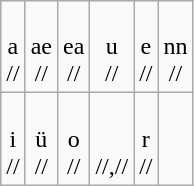<table class=wikitable>
<tr align=center>
<td><br>a<br>//</td>
<td><br>ae<br>//</td>
<td><br>ea<br>//</td>
<td><br>u<br>//</td>
<td><br>e<br>//</td>
<td><br>nn<br>//</td>
</tr>
<tr align=center>
<td><br>i<br>//</td>
<td><br>ü<br>//</td>
<td><br>o<br>//</td>
<td><br><br>//,//</td>
<td><br>r<br>//</td>
<td></td>
</tr>
</table>
